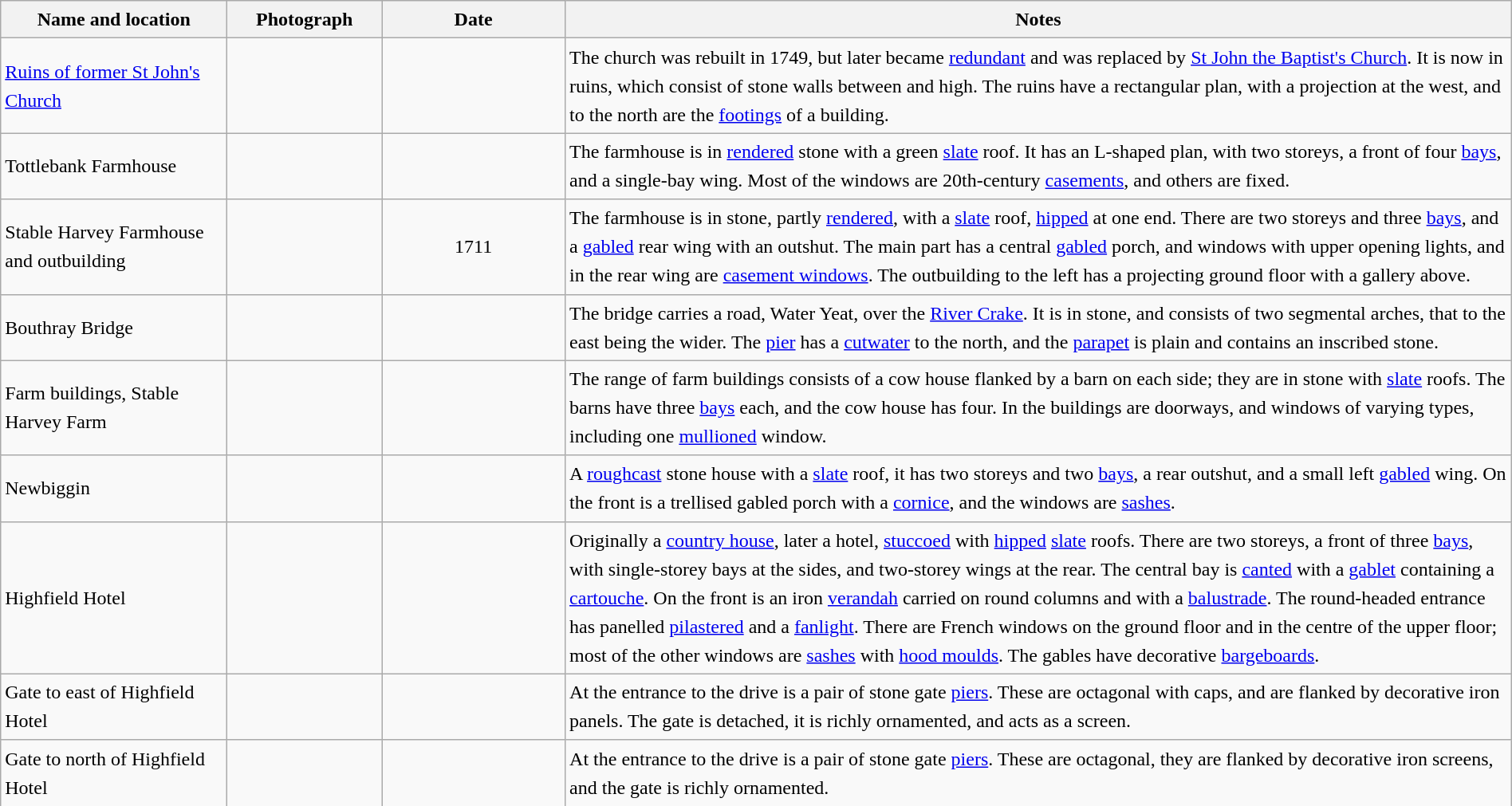<table class="wikitable sortable plainrowheaders" style="width:100%;border:0px;text-align:left;line-height:150%;">
<tr>
<th scope="col"  style="width:150px">Name and location</th>
<th scope="col"  style="width:100px" class="unsortable">Photograph</th>
<th scope="col"  style="width:120px">Date</th>
<th scope="col"  style="width:650px" class="unsortable">Notes</th>
</tr>
<tr>
<td><a href='#'>Ruins of former St John's Church</a><br><small></small></td>
<td></td>
<td align="center"></td>
<td>The church was rebuilt in 1749, but later became <a href='#'>redundant</a> and was replaced by <a href='#'>St John the Baptist's Church</a>.  It is now in ruins, which consist of stone walls between  and  high.  The ruins have a rectangular plan, with a projection at the west, and to the north are the <a href='#'>footings</a> of a building.</td>
</tr>
<tr>
<td>Tottlebank Farmhouse<br><small></small></td>
<td></td>
<td align="center"></td>
<td>The farmhouse is in <a href='#'>rendered</a> stone with a green <a href='#'>slate</a> roof.  It has an L-shaped plan, with two storeys, a front of four <a href='#'>bays</a>, and a single-bay wing.  Most of the windows are 20th-century <a href='#'>casements</a>, and others are fixed.</td>
</tr>
<tr>
<td>Stable Harvey Farmhouse and outbuilding<br><small></small></td>
<td></td>
<td align="center">1711</td>
<td>The farmhouse is in stone, partly <a href='#'>rendered</a>, with a <a href='#'>slate</a> roof, <a href='#'>hipped</a> at one end.  There are two storeys and three <a href='#'>bays</a>, and a <a href='#'>gabled</a> rear wing with an outshut.  The main part has a central <a href='#'>gabled</a> porch, and windows with upper opening lights, and in the rear wing are <a href='#'>casement windows</a>.  The outbuilding to the left has a projecting ground floor with a gallery above.</td>
</tr>
<tr>
<td>Bouthray Bridge<br><small></small></td>
<td></td>
<td align="center"></td>
<td>The bridge carries a road, Water Yeat, over the <a href='#'>River Crake</a>.  It is in stone, and consists of two segmental arches, that to the east being the wider.  The <a href='#'>pier</a> has a <a href='#'>cutwater</a> to the north, and the <a href='#'>parapet</a> is plain and contains an inscribed stone.</td>
</tr>
<tr>
<td>Farm buildings, Stable Harvey Farm<br><small></small></td>
<td></td>
<td align="center"></td>
<td>The range of farm buildings consists of a cow house flanked by a barn on each side; they are in stone with <a href='#'>slate</a> roofs.  The barns have three <a href='#'>bays</a> each, and the cow house has four.  In the buildings are doorways, and windows of varying types, including one <a href='#'>mullioned</a> window.</td>
</tr>
<tr>
<td>Newbiggin<br><small></small></td>
<td></td>
<td align="center"></td>
<td>A <a href='#'>roughcast</a> stone house with a <a href='#'>slate</a> roof, it has two storeys and two <a href='#'>bays</a>, a rear outshut, and a small left <a href='#'>gabled</a> wing.  On the front is a trellised gabled porch with a <a href='#'>cornice</a>, and the windows are <a href='#'>sashes</a>.</td>
</tr>
<tr>
<td>Highfield Hotel<br><small></small></td>
<td></td>
<td align="center"></td>
<td>Originally a <a href='#'>country house</a>, later a hotel, <a href='#'>stuccoed</a> with <a href='#'>hipped</a> <a href='#'>slate</a> roofs.  There are two storeys, a front of three <a href='#'>bays</a>, with single-storey bays at the sides, and two-storey wings at the rear.  The central bay is <a href='#'>canted</a> with a <a href='#'>gablet</a> containing a <a href='#'>cartouche</a>.  On the front is an iron <a href='#'>verandah</a> carried on round columns and with a <a href='#'>balustrade</a>.  The round-headed entrance has panelled <a href='#'>pilastered</a> and a <a href='#'>fanlight</a>.  There are French windows on the ground floor and in the centre of the upper floor; most of the other windows are <a href='#'>sashes</a> with <a href='#'>hood moulds</a>.  The gables have decorative <a href='#'>bargeboards</a>.</td>
</tr>
<tr>
<td>Gate to east of Highfield Hotel<br><small></small></td>
<td></td>
<td align="center"></td>
<td>At the entrance to the drive is a pair of stone gate <a href='#'>piers</a>.  These are octagonal with caps, and are flanked by decorative iron panels.  The gate is detached, it is richly ornamented, and acts as a screen.</td>
</tr>
<tr>
<td>Gate to north of Highfield Hotel<br><small></small></td>
<td></td>
<td align="center"></td>
<td>At the entrance to the drive is a pair of stone gate <a href='#'>piers</a>.  These are octagonal, they are flanked by decorative iron screens, and the gate is richly ornamented.</td>
</tr>
<tr>
</tr>
</table>
